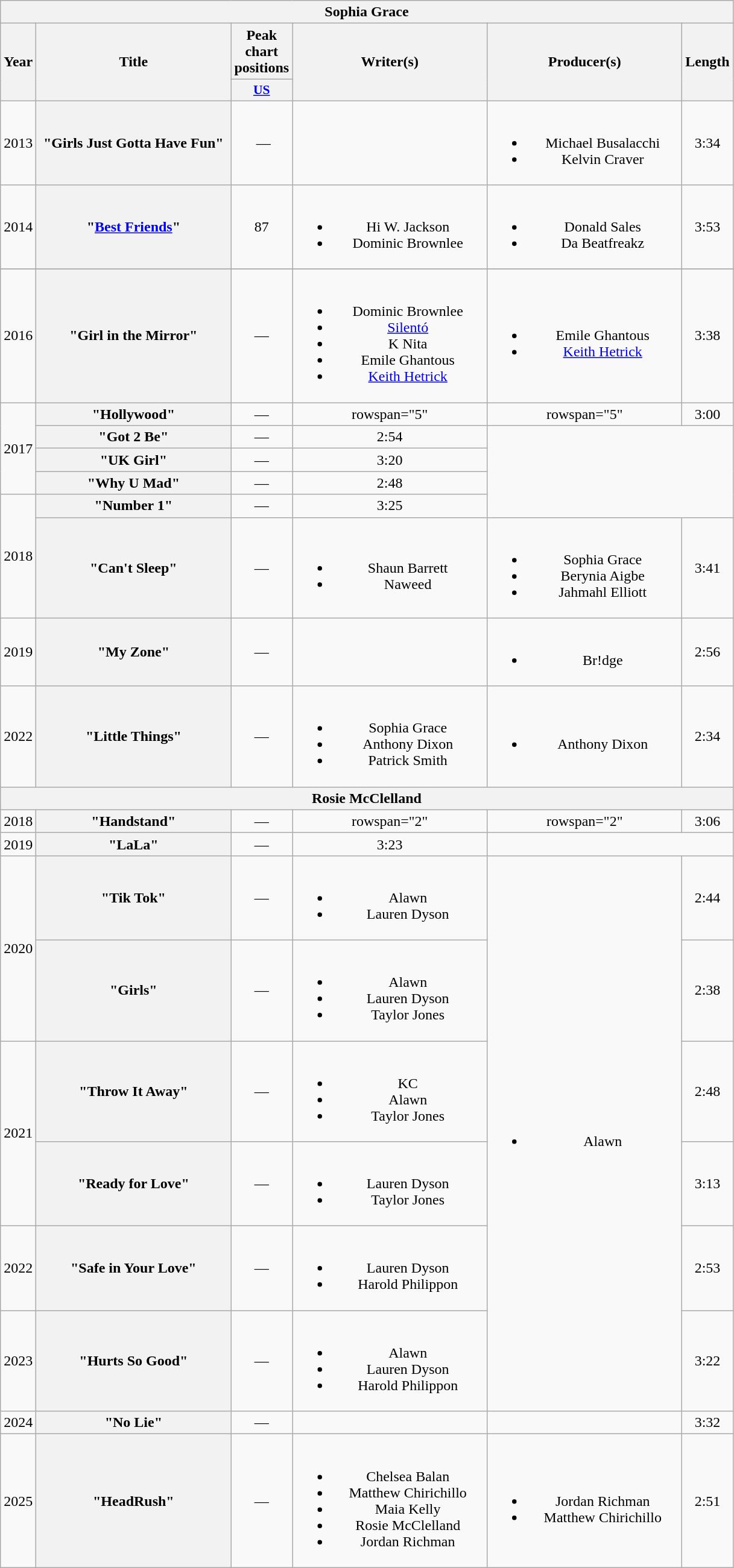<table class="wikitable plainrowheaders" style="text-align:center;">
<tr>
<th colspan="6">Sophia Grace</th>
</tr>
<tr>
<th scope="col" rowspan="2" style="width:1em;">Year</th>
<th scope="col" rowspan="2" style="width:13em;">Title</th>
<th scope="col" colspan="1">Peak chart positions</th>
<th scope="col" rowspan="2" style="width:13em;">Writer(s)</th>
<th scope="col" rowspan="2" style="width:13em;">Producer(s)</th>
<th scope="col" rowspan="2" style="width:1em;">Length</th>
</tr>
<tr>
<th scope="col" style="width:3em;font-size:90%;"><a href='#'>US</a><br></th>
</tr>
<tr>
<td>2013</td>
<th scope="row">"Girls Just Gotta Have Fun"</th>
<td> —</td>
<td></td>
<td><br><ul><li>Michael Busalacchi</li><li>Kelvin Craver</li></ul></td>
<td>3:34</td>
</tr>
<tr>
<td>2014</td>
<th scope="row">"<a href='#'>Best Friends</a>"</th>
<td>87</td>
<td><br><ul><li>Hi W. Jackson</li><li>Dominic Brownlee</li></ul></td>
<td><br><ul><li>Donald Sales</li><li>Da Beatfreakz</li></ul></td>
<td>3:53</td>
</tr>
<tr>
</tr>
<tr>
<td>2016</td>
<th scope="row">"Girl in the Mirror"<br></th>
<td>—</td>
<td><br><ul><li>Dominic Brownlee</li><li><a href='#'>Silentó</a></li><li>K Nita</li><li>Emile Ghantous</li><li><a href='#'>Keith Hetrick</a></li></ul></td>
<td><br><ul><li>Emile Ghantous</li><li><a href='#'>Keith Hetrick</a></li></ul></td>
<td>3:38</td>
</tr>
<tr>
<td rowspan="4">2017</td>
<th scope="row">"Hollywood"</th>
<td>—</td>
<td>rowspan="5" </td>
<td>rowspan="5" </td>
<td>3:00</td>
</tr>
<tr>
<th scope="row">"Got 2 Be"</th>
<td>—</td>
<td>2:54</td>
</tr>
<tr>
<th scope="row">"UK Girl"</th>
<td>—</td>
<td>3:20</td>
</tr>
<tr>
<th scope="row">"Why U Mad"</th>
<td>—</td>
<td>2:48</td>
</tr>
<tr>
<td rowspan="2">2018</td>
<th scope="row">"Number 1" </th>
<td>—</td>
<td>3:25</td>
</tr>
<tr>
<th scope="row">"Can't Sleep"</th>
<td>—</td>
<td><br><ul><li>Shaun Barrett</li><li>Naweed</li></ul></td>
<td><br><ul><li>Sophia Grace</li><li>Berynia Aigbe</li><li>Jahmahl Elliott</li></ul></td>
<td>3:41</td>
</tr>
<tr>
<td>2019</td>
<th scope="row">"My Zone"<br></th>
<td>—</td>
<td></td>
<td><br><ul><li>Br!dge</li></ul></td>
<td>2:56</td>
</tr>
<tr>
<td>2022</td>
<th scope="row">"Little Things"</th>
<td>—</td>
<td><br><ul><li>Sophia Grace</li><li>Anthony Dixon</li><li>Patrick Smith</li></ul></td>
<td><br><ul><li>Anthony Dixon</li></ul></td>
<td>2:34</td>
</tr>
<tr>
<th colspan="6">Rosie McClelland</th>
</tr>
<tr>
<td>2018</td>
<th scope="row">"Handstand"</th>
<td>—</td>
<td>rowspan="2" </td>
<td>rowspan="2" </td>
<td>3:06</td>
</tr>
<tr>
<td>2019</td>
<th scope="row">"LaLa"</th>
<td>—</td>
<td>3:23</td>
</tr>
<tr>
<td rowspan="2">2020</td>
<th scope="row">"Tik Tok"</th>
<td>—</td>
<td><br><ul><li>Alawn</li><li>Lauren Dyson</li></ul></td>
<td rowspan="6"><br><ul><li>Alawn</li></ul></td>
<td>2:44</td>
</tr>
<tr>
<th scope="row">"Girls"</th>
<td>—</td>
<td><br><ul><li>Alawn</li><li>Lauren Dyson</li><li>Taylor Jones</li></ul></td>
<td>2:38</td>
</tr>
<tr>
<td rowspan="2">2021</td>
<th scope="row">"Throw It Away"</th>
<td>—</td>
<td><br><ul><li>KC</li><li>Alawn</li><li>Taylor Jones</li></ul></td>
<td>2:48</td>
</tr>
<tr>
<th scope="row">"Ready for Love"</th>
<td>—</td>
<td><br><ul><li>Lauren Dyson</li><li>Taylor Jones</li></ul></td>
<td>3:13</td>
</tr>
<tr>
<td>2022</td>
<th scope="row">"Safe in Your Love"</th>
<td>—</td>
<td><br><ul><li>Lauren Dyson</li><li>Harold Philippon</li></ul></td>
<td>2:53</td>
</tr>
<tr>
<td>2023</td>
<th scope="row">"Hurts So Good"</th>
<td>—</td>
<td><br><ul><li>Alawn</li><li>Lauren Dyson</li><li>Harold Philippon</li></ul></td>
<td>3:22</td>
</tr>
<tr>
<td>2024</td>
<th scope="row">"No Lie"</th>
<td>—</td>
<td></td>
<td></td>
<td>3:32</td>
</tr>
<tr>
<td>2025</td>
<th scope="row">"HeadRush"</th>
<td>—</td>
<td><br><ul><li>Chelsea Balan</li><li>Matthew Chirichillo</li><li>Maia Kelly</li><li>Rosie McClelland</li><li>Jordan Richman</li></ul></td>
<td><br><ul><li>Jordan Richman</li><li>Matthew Chirichillo</li></ul></td>
<td>2:51</td>
</tr>
</table>
